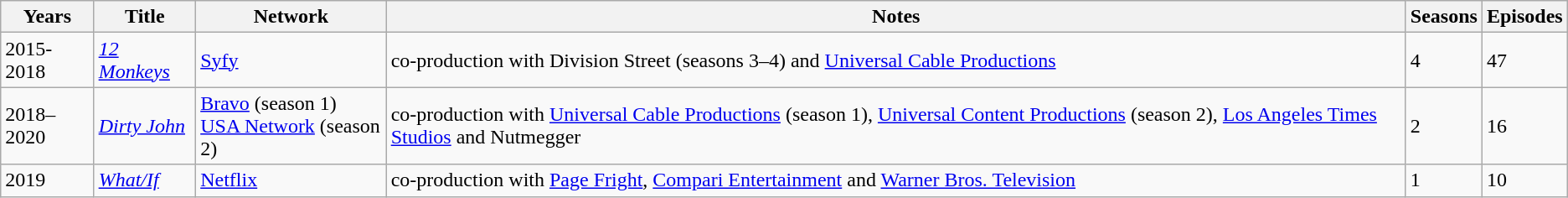<table class="wikitable sortable">
<tr>
<th>Years</th>
<th>Title</th>
<th>Network</th>
<th>Notes</th>
<th>Seasons</th>
<th>Episodes</th>
</tr>
<tr>
<td>2015-2018</td>
<td><em><a href='#'>12 Monkeys</a></em></td>
<td><a href='#'>Syfy</a></td>
<td>co-production with Division Street (seasons 3–4) and <a href='#'>Universal Cable Productions</a></td>
<td>4</td>
<td>47</td>
</tr>
<tr>
<td>2018–2020</td>
<td><em><a href='#'>Dirty John</a></em></td>
<td><a href='#'>Bravo</a> (season 1)<br><a href='#'>USA Network</a> (season 2)</td>
<td>co-production with <a href='#'>Universal Cable Productions</a> (season 1), <a href='#'>Universal Content Productions</a> (season 2), <a href='#'>Los Angeles Times Studios</a> and Nutmegger</td>
<td>2</td>
<td>16</td>
</tr>
<tr>
<td>2019</td>
<td><em><a href='#'>What/If</a></em></td>
<td><a href='#'>Netflix</a></td>
<td>co-production with <a href='#'>Page Fright</a>, <a href='#'>Compari Entertainment</a> and <a href='#'>Warner Bros. Television</a></td>
<td>1</td>
<td>10</td>
</tr>
</table>
